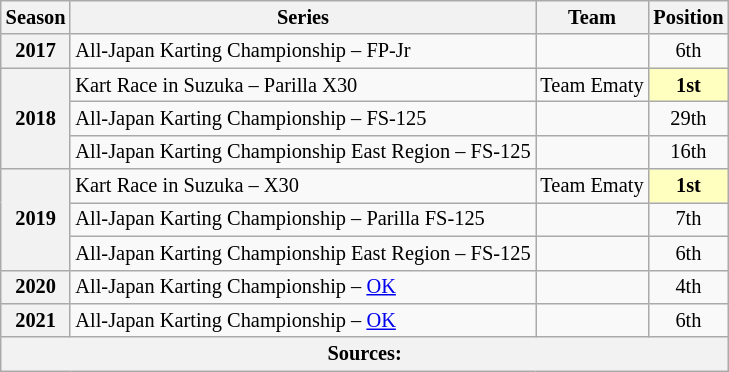<table class="wikitable" style="font-size: 85%; text-align:center">
<tr>
<th>Season</th>
<th>Series</th>
<th>Team</th>
<th>Position</th>
</tr>
<tr>
<th>2017</th>
<td align="left">All-Japan Karting Championship – FP-Jr</td>
<td align="left"></td>
<td style="background:#;">6th</td>
</tr>
<tr>
<th rowspan="3">2018</th>
<td align="left">Kart Race in Suzuka – Parilla X30</td>
<td align="left">Team Ematy</td>
<td style="background:#FFFFBF;"><strong>1st</strong></td>
</tr>
<tr>
<td align="left">All-Japan Karting Championship – FS-125</td>
<td align="left"></td>
<td style="background:#;">29th</td>
</tr>
<tr>
<td align="left">All-Japan Karting Championship East Region – FS-125</td>
<td align="left"></td>
<td style="background:#;">16th</td>
</tr>
<tr>
<th rowspan="3">2019</th>
<td align="left">Kart Race in Suzuka – X30</td>
<td align="left">Team Ematy</td>
<td style="background:#FFFFBF;"><strong>1st</strong></td>
</tr>
<tr>
<td align="left">All-Japan Karting Championship – Parilla FS-125</td>
<td align="left"></td>
<td style="background:#;">7th</td>
</tr>
<tr>
<td align="left">All-Japan Karting Championship East Region – FS-125</td>
<td align="left"></td>
<td style="background:#;">6th</td>
</tr>
<tr>
<th>2020</th>
<td align="left">All-Japan Karting Championship – <a href='#'>OK</a></td>
<td align="left"></td>
<td style="background:#;">4th</td>
</tr>
<tr>
<th>2021</th>
<td align="left">All-Japan Karting Championship – <a href='#'>OK</a></td>
<td align="left"></td>
<td style="background:#;">6th</td>
</tr>
<tr>
<th colspan="4">Sources:</th>
</tr>
</table>
